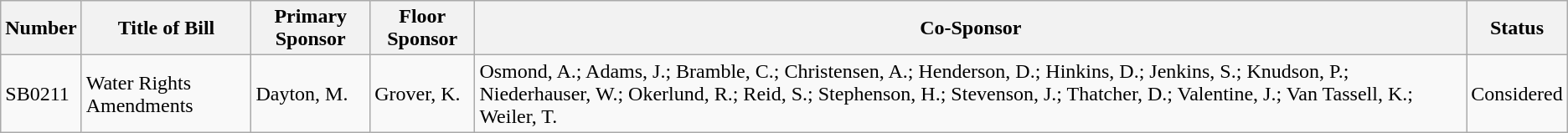<table class="wikitable">
<tr>
<th>Number</th>
<th>Title of Bill</th>
<th>Primary Sponsor</th>
<th>Floor Sponsor</th>
<th>Co-Sponsor</th>
<th>Status</th>
</tr>
<tr>
<td>SB0211</td>
<td>Water Rights Amendments</td>
<td>Dayton, M.</td>
<td>Grover, K.</td>
<td>Osmond, A.; Adams, J.; Bramble, C.; Christensen, A.; Henderson, D.; Hinkins, D.; Jenkins, S.; Knudson, P.; Niederhauser, W.; Okerlund, R.; Reid, S.; Stephenson, H.; Stevenson, J.; Thatcher, D.; Valentine, J.; Van Tassell, K.; Weiler, T.</td>
<td>Considered</td>
</tr>
</table>
